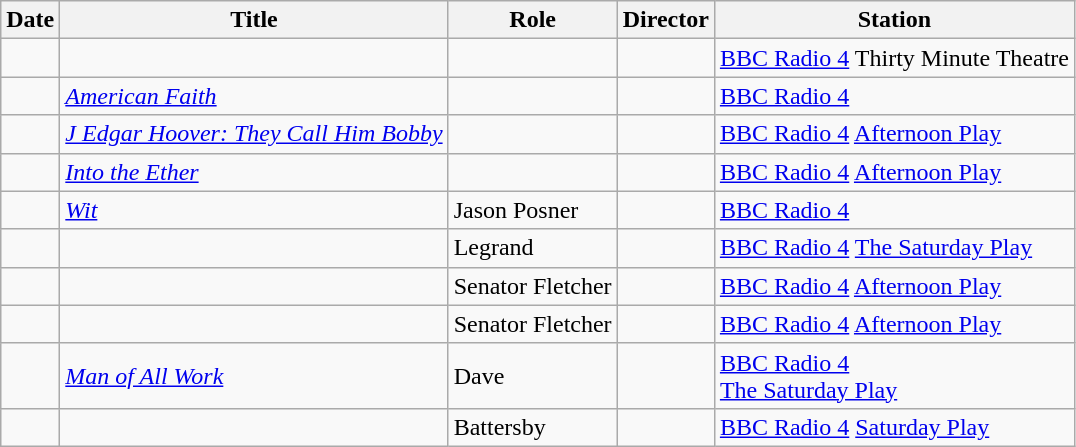<table class="wikitable sortable">
<tr>
<th>Date</th>
<th>Title</th>
<th>Role</th>
<th>Director</th>
<th>Station</th>
</tr>
<tr>
<td></td>
<td><em></em></td>
<td></td>
<td></td>
<td><a href='#'>BBC Radio 4</a> Thirty Minute Theatre</td>
</tr>
<tr>
<td></td>
<td><em><a href='#'>American Faith</a></em></td>
<td></td>
<td></td>
<td><a href='#'>BBC Radio 4</a></td>
</tr>
<tr>
<td></td>
<td><em><a href='#'>J Edgar Hoover: They Call Him Bobby</a></em></td>
<td></td>
<td></td>
<td><a href='#'>BBC Radio 4</a> <a href='#'>Afternoon Play</a></td>
</tr>
<tr>
<td></td>
<td><em><a href='#'>Into the Ether</a></em></td>
<td></td>
<td></td>
<td><a href='#'>BBC Radio 4</a> <a href='#'>Afternoon Play</a></td>
</tr>
<tr>
<td></td>
<td><em><a href='#'>Wit</a></em></td>
<td>Jason Posner</td>
<td></td>
<td><a href='#'>BBC Radio 4</a></td>
</tr>
<tr>
<td></td>
<td><em></em> </td>
<td>Legrand</td>
<td></td>
<td><a href='#'>BBC Radio 4</a> <a href='#'>The Saturday Play</a></td>
</tr>
<tr>
<td></td>
<td><em></em></td>
<td>Senator Fletcher</td>
<td></td>
<td><a href='#'>BBC Radio 4</a> <a href='#'>Afternoon Play</a></td>
</tr>
<tr>
<td></td>
<td><em></em></td>
<td>Senator Fletcher</td>
<td></td>
<td><a href='#'>BBC Radio 4</a> <a href='#'>Afternoon Play</a></td>
</tr>
<tr>
<td></td>
<td><em><a href='#'>Man of All Work</a></em> </td>
<td>Dave</td>
<td></td>
<td><a href='#'>BBC Radio 4</a><br><a href='#'>The Saturday Play</a></td>
</tr>
<tr>
<td></td>
<td><em></em></td>
<td>Battersby</td>
<td></td>
<td><a href='#'>BBC Radio 4</a> <a href='#'>Saturday Play</a></td>
</tr>
</table>
